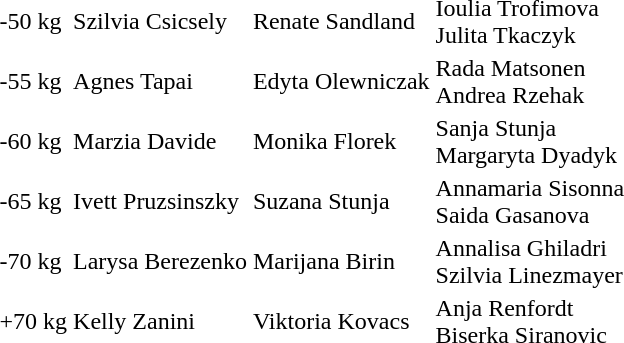<table>
<tr>
<td>-50 kg</td>
<td>Szilvia Csicsely </td>
<td>Renate Sandland </td>
<td>Ioulia Trofimova <br>Julita Tkaczyk </td>
</tr>
<tr>
<td>-55 kg</td>
<td>Agnes Tapai </td>
<td>Edyta Olewniczak </td>
<td>Rada Matsonen <br>Andrea Rzehak </td>
</tr>
<tr>
<td>-60 kg</td>
<td>Marzia Davide </td>
<td>Monika Florek </td>
<td>Sanja Stunja <br>Margaryta Dyadyk </td>
</tr>
<tr>
<td>-65 kg</td>
<td>Ivett Pruzsinszky </td>
<td>Suzana Stunja </td>
<td>Annamaria Sisonna <br>Saida Gasanova </td>
</tr>
<tr>
<td>-70 kg</td>
<td>Larysa Berezenko </td>
<td>Marijana Birin </td>
<td>Annalisa Ghiladri <br>Szilvia Linezmayer </td>
</tr>
<tr>
<td>+70 kg</td>
<td>Kelly Zanini </td>
<td>Viktoria Kovacs </td>
<td>Anja Renfordt <br>Biserka Siranovic </td>
</tr>
<tr>
</tr>
</table>
